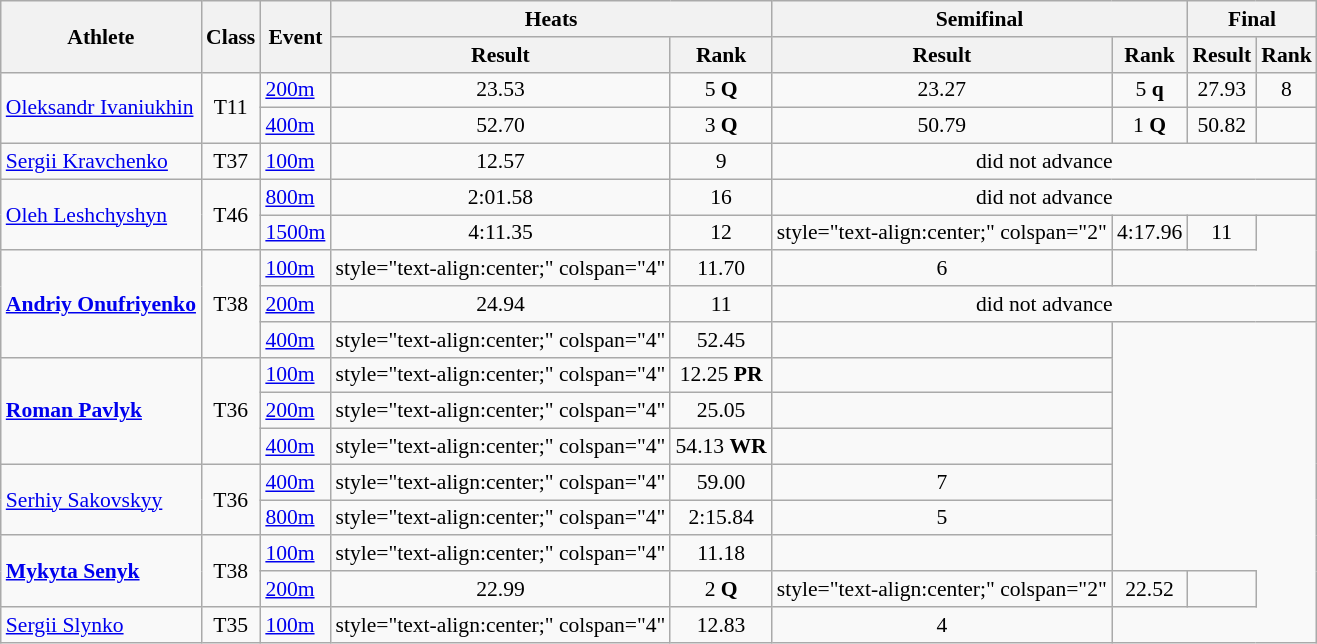<table class=wikitable style="font-size:90%">
<tr>
<th rowspan="2">Athlete</th>
<th rowspan="2">Class</th>
<th rowspan="2">Event</th>
<th colspan="2">Heats</th>
<th colspan="2">Semifinal</th>
<th colspan="2">Final</th>
</tr>
<tr>
<th>Result</th>
<th>Rank</th>
<th>Result</th>
<th>Rank</th>
<th>Result</th>
<th>Rank</th>
</tr>
<tr>
<td rowspan="2"><a href='#'>Oleksandr Ivaniukhin</a></td>
<td rowspan="2" style="text-align:center;">T11</td>
<td><a href='#'>200m</a></td>
<td style="text-align:center;">23.53</td>
<td style="text-align:center;">5 <strong>Q</strong></td>
<td style="text-align:center;">23.27</td>
<td style="text-align:center;">5 <strong>q</strong></td>
<td style="text-align:center;">27.93</td>
<td style="text-align:center;">8</td>
</tr>
<tr>
<td><a href='#'>400m</a></td>
<td style="text-align:center;">52.70</td>
<td style="text-align:center;">3 <strong>Q</strong></td>
<td style="text-align:center;">50.79</td>
<td style="text-align:center;">1 <strong>Q</strong></td>
<td style="text-align:center;">50.82</td>
<td style="text-align:center;"></td>
</tr>
<tr>
<td><a href='#'>Sergii Kravchenko</a></td>
<td style="text-align:center;">T37</td>
<td><a href='#'>100m</a></td>
<td style="text-align:center;">12.57</td>
<td style="text-align:center;">9</td>
<td style="text-align:center;" colspan="4">did not advance</td>
</tr>
<tr>
<td rowspan="2"><a href='#'>Oleh Leshchyshyn</a></td>
<td rowspan="2" style="text-align:center;">T46</td>
<td><a href='#'>800m</a></td>
<td style="text-align:center;">2:01.58</td>
<td style="text-align:center;">16</td>
<td style="text-align:center;" colspan="4">did not advance</td>
</tr>
<tr>
<td><a href='#'>1500m</a></td>
<td style="text-align:center;">4:11.35</td>
<td style="text-align:center;">12</td>
<td>style="text-align:center;" colspan="2" </td>
<td style="text-align:center;">4:17.96</td>
<td style="text-align:center;">11</td>
</tr>
<tr>
<td rowspan="3"><strong><a href='#'>Andriy Onufriyenko</a></strong></td>
<td rowspan="3" style="text-align:center;">T38</td>
<td><a href='#'>100m</a></td>
<td>style="text-align:center;" colspan="4" </td>
<td style="text-align:center;">11.70</td>
<td style="text-align:center;">6</td>
</tr>
<tr>
<td><a href='#'>200m</a></td>
<td style="text-align:center;">24.94</td>
<td style="text-align:center;">11</td>
<td style="text-align:center;" colspan="4">did not advance</td>
</tr>
<tr>
<td><a href='#'>400m</a></td>
<td>style="text-align:center;" colspan="4" </td>
<td style="text-align:center;">52.45</td>
<td style="text-align:center;"></td>
</tr>
<tr>
<td rowspan="3"><strong><a href='#'>Roman Pavlyk</a></strong></td>
<td rowspan="3" style="text-align:center;">T36</td>
<td><a href='#'>100m</a></td>
<td>style="text-align:center;" colspan="4" </td>
<td style="text-align:center;">12.25 <strong>PR</strong></td>
<td style="text-align:center;"></td>
</tr>
<tr>
<td><a href='#'>200m</a></td>
<td>style="text-align:center;" colspan="4" </td>
<td style="text-align:center;">25.05</td>
<td style="text-align:center;"></td>
</tr>
<tr>
<td><a href='#'>400m</a></td>
<td>style="text-align:center;" colspan="4" </td>
<td style="text-align:center;">54.13 <strong>WR</strong></td>
<td style="text-align:center;"></td>
</tr>
<tr>
<td rowspan="2"><a href='#'>Serhiy Sakovskyy</a></td>
<td rowspan="2" style="text-align:center;">T36</td>
<td><a href='#'>400m</a></td>
<td>style="text-align:center;" colspan="4" </td>
<td style="text-align:center;">59.00</td>
<td style="text-align:center;">7</td>
</tr>
<tr>
<td><a href='#'>800m</a></td>
<td>style="text-align:center;" colspan="4" </td>
<td style="text-align:center;">2:15.84</td>
<td style="text-align:center;">5</td>
</tr>
<tr>
<td rowspan="2"><strong><a href='#'>Mykyta Senyk</a></strong></td>
<td rowspan="2" style="text-align:center;">T38</td>
<td><a href='#'>100m</a></td>
<td>style="text-align:center;" colspan="4" </td>
<td style="text-align:center;">11.18</td>
<td style="text-align:center;"></td>
</tr>
<tr>
<td><a href='#'>200m</a></td>
<td style="text-align:center;">22.99</td>
<td style="text-align:center;">2 <strong>Q</strong></td>
<td>style="text-align:center;" colspan="2" </td>
<td style="text-align:center;">22.52</td>
<td style="text-align:center;"></td>
</tr>
<tr>
<td><a href='#'>Sergii Slynko</a></td>
<td style="text-align:center;">T35</td>
<td><a href='#'>100m</a></td>
<td>style="text-align:center;" colspan="4" </td>
<td style="text-align:center;">12.83</td>
<td style="text-align:center;">4</td>
</tr>
</table>
